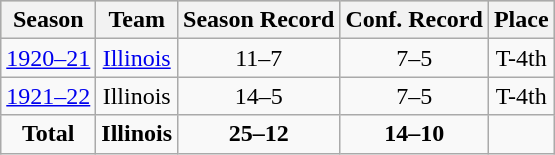<table class="wikitable">
<tr bgcolor="#CCCCCCC">
<th>Season</th>
<th>Team</th>
<th>Season Record</th>
<th>Conf. Record</th>
<th>Place</th>
</tr>
<tr align="center" bgcolor="">
<td><a href='#'>1920–21</a></td>
<td><a href='#'>Illinois</a></td>
<td>11–7</td>
<td>7–5</td>
<td>T-4th</td>
</tr>
<tr align="center" bgcolor="">
<td><a href='#'>1921–22</a></td>
<td>Illinois</td>
<td>14–5</td>
<td>7–5</td>
<td>T-4th</td>
</tr>
<tr align="center" bgcolor=""|- bgcolor="#CCCCCC">
<td><strong>Total</strong></td>
<td><strong>Illinois</strong></td>
<td><strong>25–12</strong></td>
<td><strong>14–10</strong></td>
<td></td>
</tr>
</table>
